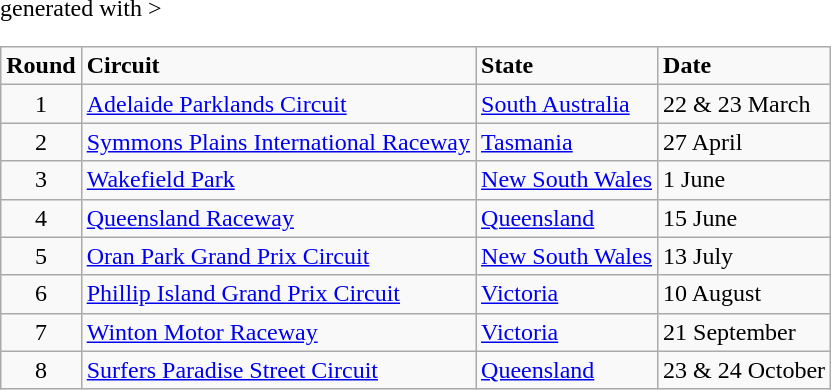<table class="wikitable" <hiddentext>generated with >
<tr style="font-weight:bold">
<td align="center">Round</td>
<td>Circuit</td>
<td>State</td>
<td>Date</td>
</tr>
<tr>
<td align="center">1</td>
<td><a href='#'>Adelaide Parklands Circuit</a></td>
<td><a href='#'>South Australia</a></td>
<td>22 & 23 March</td>
</tr>
<tr>
<td align="center">2</td>
<td><a href='#'>Symmons Plains International Raceway</a></td>
<td><a href='#'>Tasmania</a></td>
<td>27 April</td>
</tr>
<tr>
<td align="center">3</td>
<td><a href='#'>Wakefield Park</a></td>
<td><a href='#'>New South Wales</a></td>
<td>1 June</td>
</tr>
<tr>
<td align="center">4</td>
<td><a href='#'>Queensland Raceway</a></td>
<td><a href='#'>Queensland</a></td>
<td>15 June</td>
</tr>
<tr>
<td align="center">5</td>
<td><a href='#'>Oran Park Grand Prix Circuit</a></td>
<td><a href='#'>New South Wales</a></td>
<td>13 July</td>
</tr>
<tr>
<td align="center">6</td>
<td><a href='#'>Phillip Island Grand Prix Circuit</a></td>
<td><a href='#'>Victoria</a></td>
<td>10 August</td>
</tr>
<tr>
<td align="center">7</td>
<td><a href='#'>Winton Motor Raceway</a></td>
<td><a href='#'>Victoria</a></td>
<td>21 September</td>
</tr>
<tr>
<td align="center">8</td>
<td><a href='#'>Surfers Paradise Street Circuit</a></td>
<td><a href='#'>Queensland</a></td>
<td>23 & 24 October</td>
</tr>
</table>
